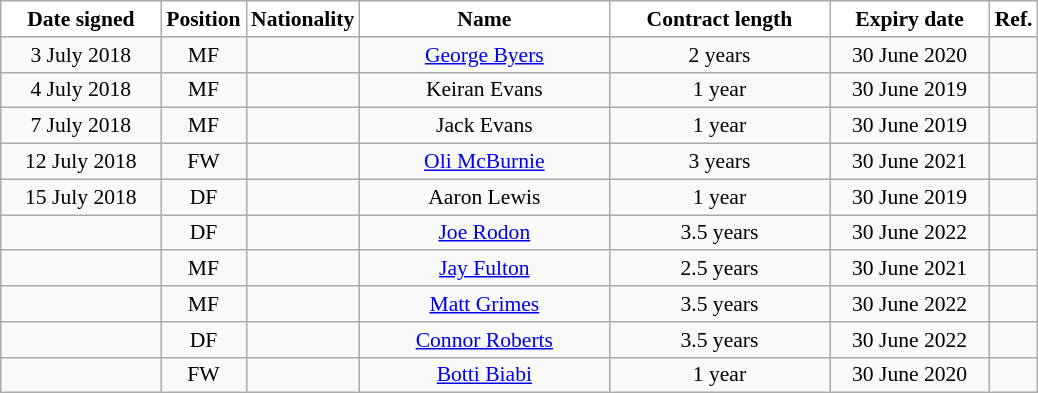<table class="wikitable" style="text-align:center; font-size:90%; ">
<tr>
<th style="background:white; color:black; width:100px;">Date signed</th>
<th style="background:white; color:black; width:50px;">Position</th>
<th style="background:white; color:black; width:50px;">Nationality</th>
<th style="background:white; color:black; width:160px;">Name</th>
<th style="background:white; color:black; width:140px;">Contract length</th>
<th style="background:white; color:black; width:100px;">Expiry date</th>
<th style="background:white; color:black;">Ref.</th>
</tr>
<tr>
<td>3 July 2018</td>
<td>MF</td>
<td></td>
<td><a href='#'>George Byers</a></td>
<td>2 years</td>
<td>30 June 2020</td>
<td></td>
</tr>
<tr>
<td>4 July 2018</td>
<td>MF</td>
<td></td>
<td>Keiran Evans</td>
<td>1 year</td>
<td>30 June 2019</td>
<td></td>
</tr>
<tr>
<td>7 July 2018</td>
<td>MF</td>
<td></td>
<td>Jack Evans</td>
<td>1 year</td>
<td>30 June 2019</td>
<td></td>
</tr>
<tr>
<td>12 July 2018</td>
<td>FW</td>
<td></td>
<td><a href='#'>Oli McBurnie</a></td>
<td>3 years</td>
<td>30 June 2021</td>
<td></td>
</tr>
<tr>
<td>15 July 2018</td>
<td>DF</td>
<td></td>
<td>Aaron Lewis</td>
<td>1 year</td>
<td>30 June 2019</td>
<td></td>
</tr>
<tr>
<td></td>
<td>DF</td>
<td></td>
<td><a href='#'>Joe Rodon</a></td>
<td>3.5 years</td>
<td>30 June 2022</td>
<td></td>
</tr>
<tr>
<td></td>
<td>MF</td>
<td></td>
<td><a href='#'>Jay Fulton</a></td>
<td>2.5 years</td>
<td>30 June 2021</td>
<td></td>
</tr>
<tr>
<td></td>
<td>MF</td>
<td></td>
<td><a href='#'>Matt Grimes</a></td>
<td>3.5 years</td>
<td>30 June 2022</td>
<td></td>
</tr>
<tr>
<td></td>
<td>DF</td>
<td></td>
<td><a href='#'>Connor Roberts</a></td>
<td>3.5 years</td>
<td>30 June 2022</td>
<td></td>
</tr>
<tr>
<td></td>
<td>FW</td>
<td></td>
<td><a href='#'>Botti Biabi</a></td>
<td>1 year</td>
<td>30 June 2020</td>
<td></td>
</tr>
</table>
